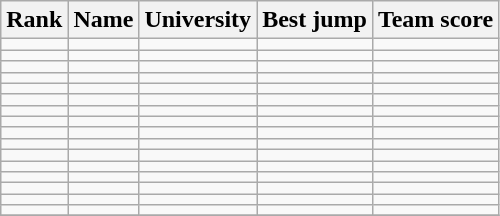<table class="wikitable sortable" style="text-align:center">
<tr>
<th>Rank</th>
<th>Name</th>
<th>University</th>
<th>Best jump</th>
<th>Team score</th>
</tr>
<tr>
<td></td>
<td align=left></td>
<td align=left></td>
<td><strong></strong></td>
<td></td>
</tr>
<tr>
<td></td>
<td align=left></td>
<td align=left></td>
<td><strong></strong></td>
<td></td>
</tr>
<tr>
<td></td>
<td align=left></td>
<td align=left></td>
<td><strong></strong></td>
<td></td>
</tr>
<tr>
<td></td>
<td align=left></td>
<td align=left></td>
<td><strong></strong></td>
<td></td>
</tr>
<tr>
<td></td>
<td align=left></td>
<td align=left></td>
<td><strong></strong></td>
<td></td>
</tr>
<tr>
<td></td>
<td align=left></td>
<td align=left></td>
<td><strong></strong></td>
<td></td>
</tr>
<tr>
<td></td>
<td align=left></td>
<td align=left></td>
<td><strong></strong></td>
<td></td>
</tr>
<tr>
<td></td>
<td align=left></td>
<td align=left></td>
<td><strong></strong></td>
<td></td>
</tr>
<tr>
<td></td>
<td align=left></td>
<td align=left></td>
<td><strong></strong></td>
<td></td>
</tr>
<tr>
<td></td>
<td align=left></td>
<td align=left></td>
<td><strong></strong></td>
<td></td>
</tr>
<tr>
<td></td>
<td align=left></td>
<td align=left></td>
<td><strong></strong></td>
<td></td>
</tr>
<tr>
<td></td>
<td align=left></td>
<td align=left></td>
<td><strong></strong></td>
<td></td>
</tr>
<tr>
<td></td>
<td align=left></td>
<td align=left></td>
<td><strong></strong></td>
<td></td>
</tr>
<tr>
<td></td>
<td align=left></td>
<td align=left></td>
<td><strong></strong></td>
<td></td>
</tr>
<tr>
<td></td>
<td align=left></td>
<td align=left></td>
<td><strong></strong></td>
<td></td>
</tr>
<tr>
<td></td>
<td align=left></td>
<td align=left></td>
<td><strong></strong></td>
<td></td>
</tr>
<tr>
</tr>
</table>
